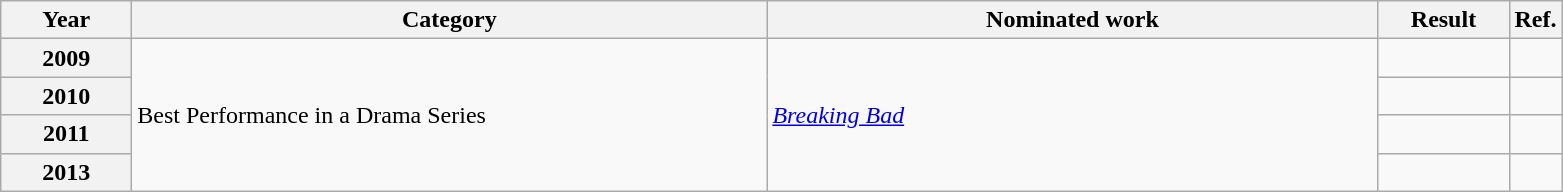<table class=wikitable>
<tr>
<th scope="col" style="width:5em;">Year</th>
<th scope="col" style="width:26em;">Category</th>
<th scope="col" style="width:25em;">Nominated work</th>
<th scope="col" style="width:5em;">Result</th>
<th>Ref.</th>
</tr>
<tr>
<th style="text-align:center;">2009</th>
<td rowspan="4">Best Performance in a Drama Series</td>
<td rowspan="4"><em><a href='#'>Breaking Bad</a></em></td>
<td></td>
<td style="text-align:center;"></td>
</tr>
<tr>
<th Scope=row>2010</th>
<td></td>
<td style="text-align:center;"></td>
</tr>
<tr>
<th Scope=row>2011</th>
<td></td>
<td style="text-align:center;"></td>
</tr>
<tr>
<th Scope=row>2013</th>
<td></td>
<td style="text-align:center;"></td>
</tr>
</table>
